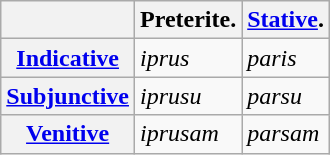<table class="wikitable">
<tr>
<th></th>
<th>Preterite.</th>
<th><a href='#'>Stative</a>.</th>
</tr>
<tr>
<th><a href='#'>Indicative</a></th>
<td><em>iprus</em></td>
<td><em>paris</em></td>
</tr>
<tr>
<th><a href='#'>Subjunctive</a></th>
<td><em>iprusu</em></td>
<td><em>parsu</em></td>
</tr>
<tr>
<th><a href='#'>Venitive</a></th>
<td><em>iprusam</em></td>
<td><em>parsam</em></td>
</tr>
</table>
